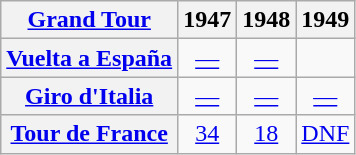<table class="wikitable plainrowheaders">
<tr>
<th scope="col"><a href='#'>Grand Tour</a></th>
<th scope="col">1947</th>
<th scope="col">1948</th>
<th scope="col">1949</th>
</tr>
<tr style="text-align:center;">
<th scope="row"> <a href='#'>Vuelta a España</a></th>
<td><a href='#'>—</a></td>
<td><a href='#'>—</a></td>
<td></td>
</tr>
<tr style="text-align:center;">
<th scope="row"> <a href='#'>Giro d'Italia</a></th>
<td><a href='#'>—</a></td>
<td><a href='#'>—</a></td>
<td><a href='#'>—</a></td>
</tr>
<tr style="text-align:center;">
<th scope="row"> <a href='#'>Tour de France</a></th>
<td><a href='#'>34</a></td>
<td><a href='#'>18</a></td>
<td><a href='#'>DNF</a></td>
</tr>
</table>
